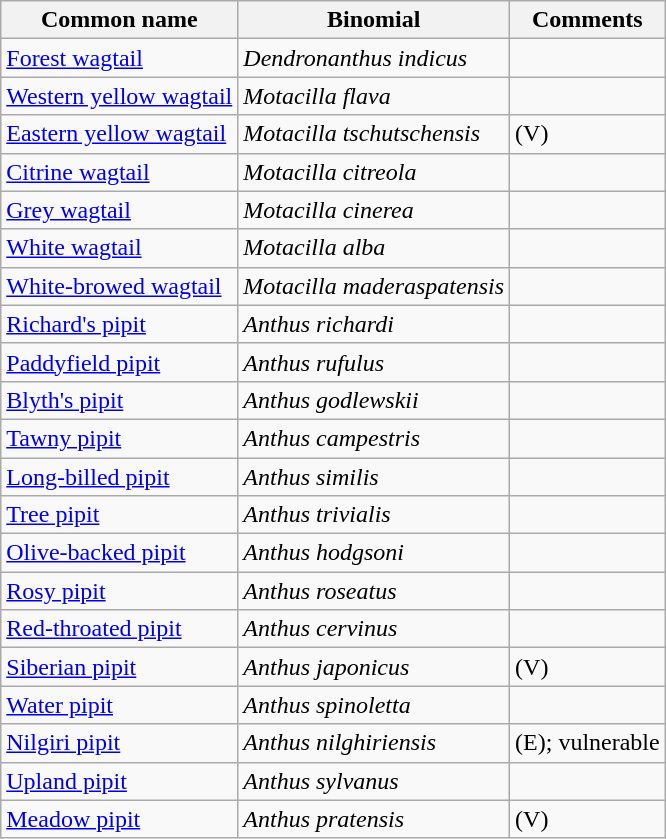<table class="wikitable">
<tr>
<th>Common name</th>
<th>Binomial</th>
<th>Comments</th>
</tr>
<tr>
<td><a href='#'>Forest wagtail</a></td>
<td><em>Dendronanthus indicus</em></td>
<td></td>
</tr>
<tr>
<td><a href='#'>Western yellow wagtail</a></td>
<td><em>Motacilla flava</em></td>
<td></td>
</tr>
<tr>
<td><a href='#'>Eastern yellow wagtail</a></td>
<td><em>Motacilla tschutschensis</em></td>
<td>(V)</td>
</tr>
<tr>
<td><a href='#'>Citrine wagtail</a></td>
<td><em>Motacilla citreola</em></td>
<td></td>
</tr>
<tr>
<td><a href='#'>Grey wagtail</a></td>
<td><em>Motacilla cinerea</em></td>
<td></td>
</tr>
<tr>
<td><a href='#'>White wagtail</a></td>
<td><em>Motacilla alba</em></td>
<td></td>
</tr>
<tr>
<td><a href='#'>White-browed wagtail</a></td>
<td><em>Motacilla maderaspatensis</em></td>
<td></td>
</tr>
<tr>
<td><a href='#'>Richard's pipit</a></td>
<td><em>Anthus richardi</em></td>
<td></td>
</tr>
<tr>
<td><a href='#'>Paddyfield pipit</a></td>
<td><em>Anthus rufulus</em></td>
<td></td>
</tr>
<tr>
<td><a href='#'>Blyth's pipit</a></td>
<td><em>Anthus godlewskii</em></td>
<td></td>
</tr>
<tr>
<td><a href='#'>Tawny pipit</a></td>
<td><em>Anthus campestris</em></td>
<td></td>
</tr>
<tr>
<td><a href='#'>Long-billed pipit</a></td>
<td><em>Anthus similis</em></td>
<td></td>
</tr>
<tr>
<td><a href='#'>Tree pipit</a></td>
<td><em>Anthus trivialis</em></td>
<td></td>
</tr>
<tr>
<td><a href='#'>Olive-backed pipit</a></td>
<td><em>Anthus hodgsoni</em></td>
<td></td>
</tr>
<tr>
<td><a href='#'>Rosy pipit</a></td>
<td><em>Anthus roseatus</em></td>
<td></td>
</tr>
<tr>
<td><a href='#'>Red-throated pipit</a></td>
<td><em>Anthus cervinus</em></td>
<td></td>
</tr>
<tr>
<td><a href='#'>Siberian pipit</a></td>
<td><em>Anthus japonicus</em></td>
<td>(V)</td>
</tr>
<tr>
<td><a href='#'>Water pipit</a></td>
<td><em>Anthus spinoletta</em></td>
<td></td>
</tr>
<tr>
<td><a href='#'>Nilgiri pipit</a></td>
<td><em>Anthus nilghiriensis</em></td>
<td>(E); vulnerable</td>
</tr>
<tr>
<td><a href='#'>Upland pipit</a></td>
<td><em>Anthus sylvanus</em></td>
<td></td>
</tr>
<tr>
<td><a href='#'>Meadow pipit</a></td>
<td><em>Anthus pratensis</em></td>
<td>(V)</td>
</tr>
</table>
